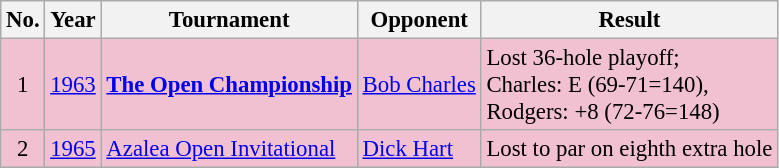<table class="wikitable" style="font-size:95%;">
<tr>
<th>No.</th>
<th>Year</th>
<th>Tournament</th>
<th>Opponent</th>
<th>Result</th>
</tr>
<tr style="background:#F2C1D1;">
<td align=center>1</td>
<td><a href='#'>1963</a></td>
<td><strong><a href='#'>The Open Championship</a></strong></td>
<td> <a href='#'>Bob Charles</a></td>
<td>Lost 36-hole playoff;<br>Charles: E (69-71=140),<br>Rodgers: +8 (72-76=148)</td>
</tr>
<tr style="background:#F2C1D1;">
<td align=center>2</td>
<td><a href='#'>1965</a></td>
<td><a href='#'>Azalea Open Invitational</a></td>
<td> <a href='#'>Dick Hart</a></td>
<td>Lost to par on eighth extra hole</td>
</tr>
</table>
